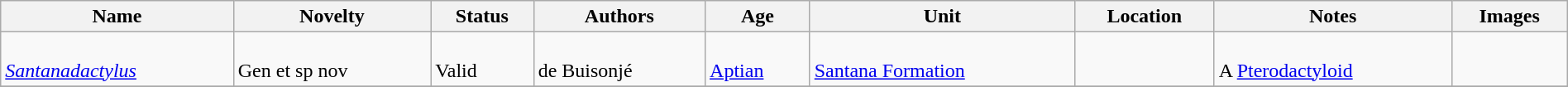<table class="wikitable sortable" align="center" width="100%">
<tr>
<th>Name</th>
<th>Novelty</th>
<th>Status</th>
<th>Authors</th>
<th>Age</th>
<th>Unit</th>
<th>Location</th>
<th>Notes</th>
<th>Images</th>
</tr>
<tr>
<td><br><em><a href='#'>Santanadactylus</a></em></td>
<td><br>Gen et sp nov</td>
<td><br>Valid</td>
<td><br>de Buisonjé</td>
<td><br><a href='#'>Aptian</a></td>
<td><br><a href='#'>Santana Formation</a></td>
<td><br></td>
<td><br>A <a href='#'>Pterodactyloid</a></td>
<td></td>
</tr>
<tr>
</tr>
</table>
